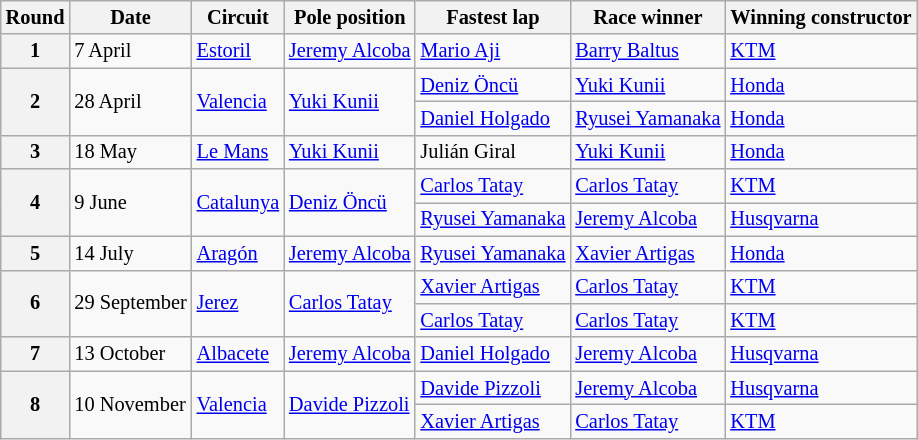<table class="wikitable" style="font-size:85%;">
<tr>
<th>Round</th>
<th>Date</th>
<th>Circuit</th>
<th>Pole position</th>
<th>Fastest lap</th>
<th>Race winner</th>
<th>Winning constructor</th>
</tr>
<tr>
<th>1</th>
<td>7 April</td>
<td> <a href='#'>Estoril</a></td>
<td> <a href='#'>Jeremy Alcoba</a></td>
<td> <a href='#'>Mario Aji</a></td>
<td> <a href='#'>Barry Baltus</a></td>
<td> <a href='#'>KTM</a></td>
</tr>
<tr>
<th rowspan=2>2</th>
<td rowspan=2>28 April</td>
<td rowspan=2> <a href='#'>Valencia</a></td>
<td rowspan=2> <a href='#'>Yuki Kunii</a></td>
<td> <a href='#'>Deniz Öncü</a></td>
<td> <a href='#'>Yuki Kunii</a></td>
<td> <a href='#'>Honda</a></td>
</tr>
<tr>
<td> <a href='#'>Daniel Holgado</a></td>
<td> <a href='#'>Ryusei Yamanaka</a></td>
<td> <a href='#'>Honda</a></td>
</tr>
<tr>
<th>3</th>
<td>18 May</td>
<td> <a href='#'>Le Mans</a></td>
<td> <a href='#'>Yuki Kunii</a></td>
<td> Julián Giral</td>
<td> <a href='#'>Yuki Kunii</a></td>
<td> <a href='#'>Honda</a></td>
</tr>
<tr>
<th rowspan=2>4</th>
<td rowspan=2>9 June</td>
<td rowspan=2> <a href='#'>Catalunya</a></td>
<td rowspan=2> <a href='#'>Deniz Öncü</a></td>
<td> <a href='#'>Carlos Tatay</a></td>
<td> <a href='#'>Carlos Tatay</a></td>
<td> <a href='#'>KTM</a></td>
</tr>
<tr>
<td> <a href='#'>Ryusei Yamanaka</a></td>
<td> <a href='#'>Jeremy Alcoba</a></td>
<td> <a href='#'>Husqvarna</a></td>
</tr>
<tr>
<th>5</th>
<td>14 July</td>
<td> <a href='#'>Aragón</a></td>
<td> <a href='#'>Jeremy Alcoba</a></td>
<td> <a href='#'>Ryusei Yamanaka</a></td>
<td> <a href='#'>Xavier Artigas</a></td>
<td> <a href='#'>Honda</a></td>
</tr>
<tr>
<th rowspan=2>6</th>
<td rowspan=2>29 September</td>
<td rowspan=2> <a href='#'>Jerez</a></td>
<td rowspan=2> <a href='#'>Carlos Tatay</a></td>
<td> <a href='#'>Xavier Artigas</a></td>
<td> <a href='#'>Carlos Tatay</a></td>
<td> <a href='#'>KTM</a></td>
</tr>
<tr>
<td> <a href='#'>Carlos Tatay</a></td>
<td> <a href='#'>Carlos Tatay</a></td>
<td> <a href='#'>KTM</a></td>
</tr>
<tr>
<th>7</th>
<td>13 October</td>
<td> <a href='#'>Albacete</a></td>
<td> <a href='#'>Jeremy Alcoba</a></td>
<td> <a href='#'>Daniel Holgado</a></td>
<td> <a href='#'>Jeremy Alcoba</a></td>
<td> <a href='#'>Husqvarna</a></td>
</tr>
<tr>
<th rowspan=2>8</th>
<td rowspan=2>10 November</td>
<td rowspan=2> <a href='#'>Valencia</a></td>
<td rowspan=2> <a href='#'>Davide Pizzoli</a></td>
<td> <a href='#'>Davide Pizzoli</a></td>
<td> <a href='#'>Jeremy Alcoba</a></td>
<td> <a href='#'>Husqvarna</a></td>
</tr>
<tr>
<td> <a href='#'>Xavier Artigas</a></td>
<td> <a href='#'>Carlos Tatay</a></td>
<td> <a href='#'>KTM</a></td>
</tr>
</table>
